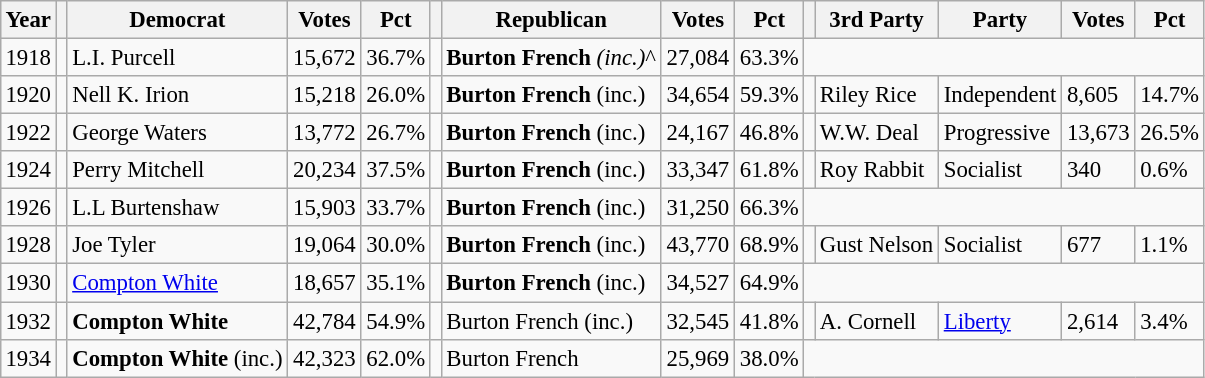<table class="wikitable" style="margin:0.5em ; font-size:95%">
<tr>
<th>Year</th>
<th></th>
<th>Democrat</th>
<th>Votes</th>
<th>Pct</th>
<th></th>
<th>Republican</th>
<th>Votes</th>
<th>Pct</th>
<th></th>
<th>3rd Party</th>
<th>Party</th>
<th>Votes</th>
<th>Pct</th>
</tr>
<tr>
<td>1918</td>
<td></td>
<td>L.I. Purcell</td>
<td>15,672</td>
<td>36.7%</td>
<td></td>
<td><strong>Burton French</strong> <em>(inc.)</em>^</td>
<td>27,084</td>
<td>63.3%</td>
</tr>
<tr>
<td>1920</td>
<td></td>
<td>Nell K. Irion</td>
<td>15,218</td>
<td>26.0%</td>
<td></td>
<td><strong>Burton French</strong> (inc.)</td>
<td>34,654</td>
<td>59.3%</td>
<td></td>
<td>Riley Rice</td>
<td>Independent</td>
<td>8,605</td>
<td>14.7%</td>
</tr>
<tr>
<td>1922</td>
<td></td>
<td>George Waters</td>
<td>13,772</td>
<td>26.7%</td>
<td></td>
<td><strong>Burton French</strong> (inc.)</td>
<td>24,167</td>
<td>46.8%</td>
<td></td>
<td>W.W. Deal</td>
<td>Progressive</td>
<td>13,673</td>
<td>26.5%</td>
</tr>
<tr>
<td>1924</td>
<td></td>
<td>Perry Mitchell</td>
<td>20,234</td>
<td>37.5%</td>
<td></td>
<td><strong>Burton French</strong> (inc.)</td>
<td>33,347</td>
<td>61.8%</td>
<td></td>
<td>Roy Rabbit</td>
<td>Socialist</td>
<td>340</td>
<td>0.6%</td>
</tr>
<tr>
<td>1926</td>
<td></td>
<td>L.L Burtenshaw</td>
<td>15,903</td>
<td>33.7%</td>
<td></td>
<td><strong>Burton French</strong> (inc.)</td>
<td>31,250</td>
<td>66.3%</td>
</tr>
<tr>
<td>1928</td>
<td></td>
<td>Joe Tyler</td>
<td>19,064</td>
<td>30.0%</td>
<td></td>
<td><strong>Burton French</strong> (inc.)</td>
<td>43,770</td>
<td>68.9%</td>
<td></td>
<td>Gust Nelson</td>
<td>Socialist</td>
<td>677</td>
<td>1.1%</td>
</tr>
<tr>
<td>1930</td>
<td></td>
<td><a href='#'>Compton White</a></td>
<td>18,657</td>
<td>35.1%</td>
<td></td>
<td><strong>Burton French</strong> (inc.)</td>
<td>34,527</td>
<td>64.9%</td>
</tr>
<tr>
<td>1932</td>
<td></td>
<td><strong>Compton White</strong></td>
<td>42,784</td>
<td>54.9%</td>
<td></td>
<td>Burton French (inc.)</td>
<td>32,545</td>
<td>41.8%</td>
<td></td>
<td>A. Cornell</td>
<td><a href='#'>Liberty</a></td>
<td>2,614</td>
<td>3.4%</td>
</tr>
<tr>
<td>1934</td>
<td></td>
<td><strong>Compton White</strong> (inc.)</td>
<td>42,323</td>
<td>62.0%</td>
<td></td>
<td>Burton French</td>
<td>25,969</td>
<td>38.0%</td>
</tr>
</table>
